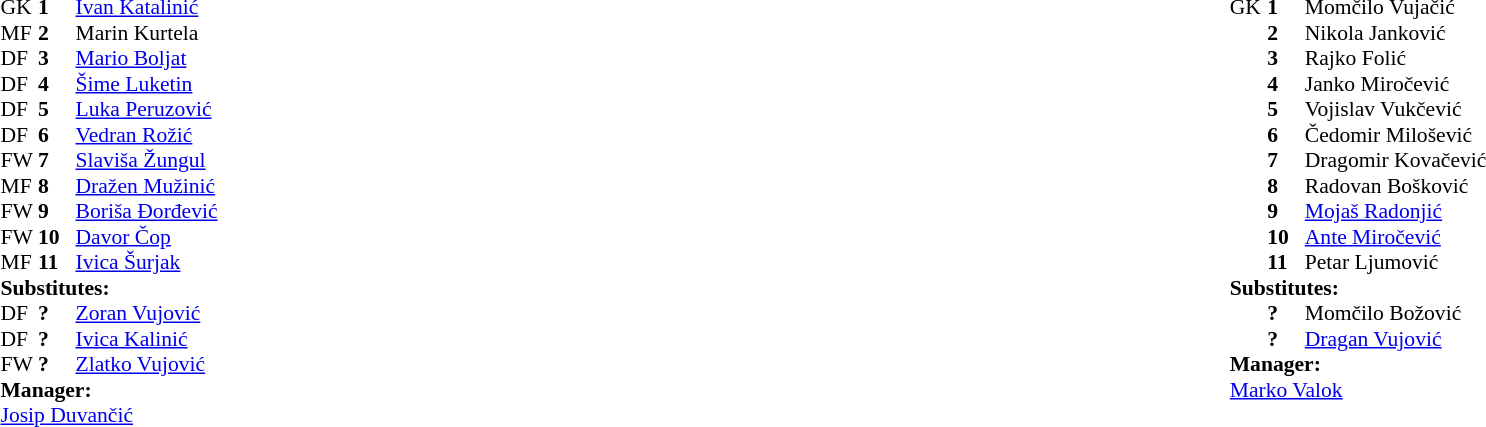<table width="100%">
<tr>
<td valign="top" width="50%"><br><table style="font-size: 90%" cellspacing="0" cellpadding="0">
<tr>
<td colspan="4"></td>
</tr>
<tr>
<th width="25"></th>
<th width="25"></th>
<th width="200"></th>
<th></th>
</tr>
<tr>
<td>GK</td>
<td><strong>1</strong></td>
<td> <a href='#'>Ivan Katalinić</a></td>
</tr>
<tr>
<td>MF</td>
<td><strong>2</strong></td>
<td> Marin Kurtela</td>
<td></td>
</tr>
<tr>
<td>DF</td>
<td><strong>3</strong></td>
<td> <a href='#'>Mario Boljat</a></td>
</tr>
<tr>
<td>DF</td>
<td><strong>4</strong></td>
<td> <a href='#'>Šime Luketin</a></td>
</tr>
<tr>
<td>DF</td>
<td><strong>5</strong></td>
<td> <a href='#'>Luka Peruzović</a></td>
</tr>
<tr>
<td>DF</td>
<td><strong>6</strong></td>
<td> <a href='#'>Vedran Rožić</a></td>
</tr>
<tr>
<td>FW</td>
<td><strong>7</strong></td>
<td> <a href='#'>Slaviša Žungul</a></td>
</tr>
<tr>
<td>MF</td>
<td><strong>8</strong></td>
<td> <a href='#'>Dražen Mužinić</a></td>
</tr>
<tr>
<td>FW</td>
<td><strong>9</strong></td>
<td> <a href='#'>Boriša Đorđević</a></td>
</tr>
<tr>
<td>FW</td>
<td><strong>10</strong></td>
<td> <a href='#'>Davor Čop</a></td>
<td></td>
</tr>
<tr>
<td>MF</td>
<td><strong>11</strong></td>
<td> <a href='#'>Ivica Šurjak</a></td>
</tr>
<tr>
<td colspan=4><strong>Substitutes:</strong></td>
</tr>
<tr>
<td>DF</td>
<td><strong>?</strong></td>
<td> <a href='#'>Zoran Vujović</a></td>
<td></td>
</tr>
<tr>
<td>DF</td>
<td><strong>?</strong></td>
<td> <a href='#'>Ivica Kalinić</a></td>
</tr>
<tr>
<td>FW</td>
<td><strong>?</strong></td>
<td> <a href='#'>Zlatko Vujović</a></td>
<td></td>
</tr>
<tr>
<td colspan=4><strong>Manager:</strong></td>
</tr>
<tr>
<td colspan="4"> <a href='#'>Josip Duvančić</a></td>
</tr>
</table>
</td>
<td valign="top" width="50%"><br><table style="font-size: 90%" cellspacing="0" cellpadding="0" align="center">
<tr>
<td colspan="4"></td>
</tr>
<tr>
<th width="25"></th>
<th width="25"></th>
<th width="200"></th>
<th></th>
</tr>
<tr>
<td>GK</td>
<td><strong>1</strong></td>
<td> Momčilo Vujačić</td>
</tr>
<tr>
<td></td>
<td><strong>2</strong></td>
<td> Nikola Janković</td>
</tr>
<tr>
<td></td>
<td><strong>3</strong></td>
<td> Rajko Folić</td>
<td></td>
</tr>
<tr>
<td></td>
<td><strong>4</strong></td>
<td> Janko Miročević</td>
</tr>
<tr>
<td></td>
<td><strong>5</strong></td>
<td> Vojislav Vukčević</td>
</tr>
<tr>
<td></td>
<td><strong>6</strong></td>
<td> Čedomir Milošević</td>
</tr>
<tr>
<td></td>
<td><strong>7</strong></td>
<td> Dragomir Kovačević</td>
<td></td>
</tr>
<tr>
<td></td>
<td><strong>8</strong></td>
<td> Radovan Bošković</td>
</tr>
<tr>
<td></td>
<td><strong>9</strong></td>
<td> <a href='#'>Mojaš Radonjić</a></td>
</tr>
<tr>
<td></td>
<td><strong>10</strong></td>
<td> <a href='#'>Ante Miročević</a></td>
</tr>
<tr>
<td></td>
<td><strong>11</strong></td>
<td> Petar Ljumović</td>
</tr>
<tr>
<td colspan=4><strong>Substitutes:</strong></td>
</tr>
<tr>
<td></td>
<td><strong>?</strong></td>
<td> Momčilo Božović</td>
<td></td>
</tr>
<tr>
<td></td>
<td><strong>?</strong></td>
<td> <a href='#'>Dragan Vujović</a></td>
<td></td>
</tr>
<tr>
<td colspan=4><strong>Manager:</strong></td>
</tr>
<tr>
<td colspan="4"> <a href='#'>Marko Valok</a></td>
</tr>
</table>
</td>
</tr>
</table>
